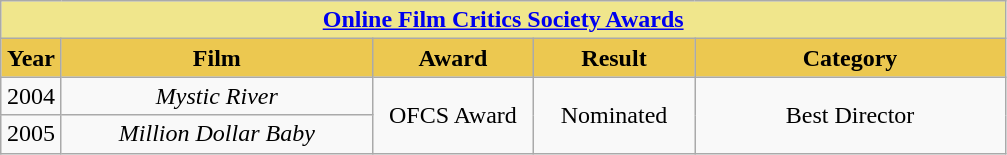<table class="wikitable" style="text-align: center;">
<tr>
<th colspan="5" style="background: khaki;"><a href='#'>Online Film Critics Society Awards</a></th>
</tr>
<tr>
<th style="width: 33px; background: #ecc850;">Year</th>
<th style="width: 200px; background: #ecc850;">Film</th>
<th style="width: 100px; background: #ecc850;">Award</th>
<th style="width: 100px; background: #ecc850;">Result</th>
<th style="width: 200px; background: #ecc850;">Category</th>
</tr>
<tr>
<td>2004</td>
<td><em>Mystic River</em></td>
<td rowspan="2">OFCS Award</td>
<td rowspan="2">Nominated</td>
<td rowspan="2">Best Director</td>
</tr>
<tr>
<td>2005</td>
<td><em>Million Dollar Baby</em></td>
</tr>
</table>
